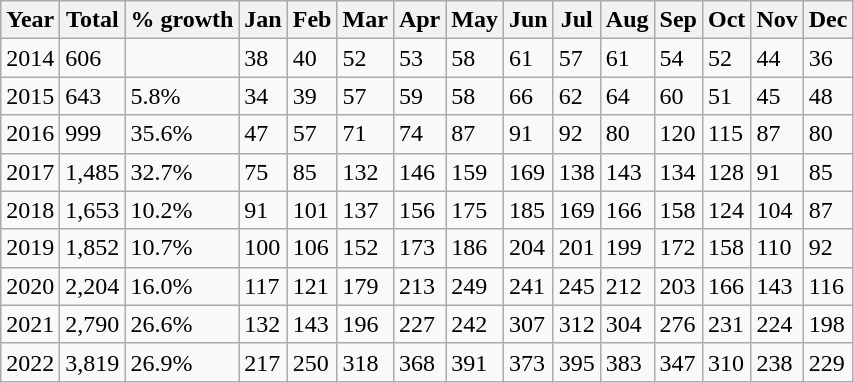<table class="wikitable">
<tr>
<th>Year</th>
<th>Total</th>
<th>% growth</th>
<th>Jan</th>
<th>Feb</th>
<th>Mar</th>
<th>Apr</th>
<th>May</th>
<th>Jun</th>
<th>Jul</th>
<th>Aug</th>
<th>Sep</th>
<th>Oct</th>
<th>Nov</th>
<th>Dec</th>
</tr>
<tr>
<td>2014</td>
<td>606</td>
<td></td>
<td>38</td>
<td>40</td>
<td>52</td>
<td>53</td>
<td>58</td>
<td>61</td>
<td>57</td>
<td>61</td>
<td>54</td>
<td>52</td>
<td>44</td>
<td>36</td>
</tr>
<tr>
<td>2015</td>
<td>643</td>
<td>5.8%</td>
<td>34</td>
<td>39</td>
<td>57</td>
<td>59</td>
<td>58</td>
<td>66</td>
<td>62</td>
<td>64</td>
<td>60</td>
<td>51</td>
<td>45</td>
<td>48</td>
</tr>
<tr>
<td>2016</td>
<td>999</td>
<td>35.6%</td>
<td>47</td>
<td>57</td>
<td>71</td>
<td>74</td>
<td>87</td>
<td>91</td>
<td>92</td>
<td>80</td>
<td>120</td>
<td>115</td>
<td>87</td>
<td>80</td>
</tr>
<tr>
<td>2017</td>
<td>1,485</td>
<td>32.7%</td>
<td>75</td>
<td>85</td>
<td>132</td>
<td>146</td>
<td>159</td>
<td>169</td>
<td>138</td>
<td>143</td>
<td>134</td>
<td>128</td>
<td>91</td>
<td>85</td>
</tr>
<tr>
<td>2018</td>
<td>1,653</td>
<td>10.2%</td>
<td>91</td>
<td>101</td>
<td>137</td>
<td>156</td>
<td>175</td>
<td>185</td>
<td>169</td>
<td>166</td>
<td>158</td>
<td>124</td>
<td>104</td>
<td>87</td>
</tr>
<tr>
<td>2019</td>
<td>1,852</td>
<td>10.7%</td>
<td>100</td>
<td>106</td>
<td>152</td>
<td>173</td>
<td>186</td>
<td>204</td>
<td>201</td>
<td>199</td>
<td>172</td>
<td>158</td>
<td>110</td>
<td>92</td>
</tr>
<tr>
<td>2020</td>
<td>2,204</td>
<td>16.0%</td>
<td>117</td>
<td>121</td>
<td>179</td>
<td>213</td>
<td>249</td>
<td>241</td>
<td>245</td>
<td>212</td>
<td>203</td>
<td>166</td>
<td>143</td>
<td>116</td>
</tr>
<tr>
<td>2021</td>
<td>2,790</td>
<td>26.6%</td>
<td>132</td>
<td>143</td>
<td>196</td>
<td>227</td>
<td>242</td>
<td>307</td>
<td>312</td>
<td>304</td>
<td>276</td>
<td>231</td>
<td>224</td>
<td>198</td>
</tr>
<tr>
<td>2022</td>
<td>3,819</td>
<td>26.9%</td>
<td>217</td>
<td>250</td>
<td>318</td>
<td>368</td>
<td>391</td>
<td>373</td>
<td>395</td>
<td>383</td>
<td>347</td>
<td>310</td>
<td>238</td>
<td>229</td>
</tr>
</table>
